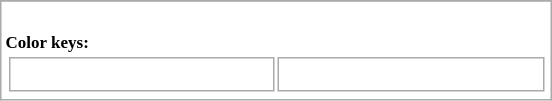<table class="wikitable floatright" border="none" style="font-size: 85%">
<tr>
</tr>
<tr>
<td bgcolor=white><br>


















<small><strong>Color keys:</strong></small><table>
<tr>
<td valign="top" width=170px><br>


</td>
<td valign="top" width=170px><br>

</td>
</tr>
</table>
</td>
</tr>
</table>
